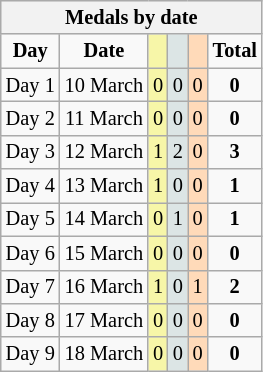<table class=wikitable style="font-size:85%">
<tr bgcolor=efefef>
<th colspan=6><strong>Medals by date</strong></th>
</tr>
<tr align=center>
<td><strong>Day</strong></td>
<td><strong>Date</strong></td>
<td bgcolor=#f7f6a8></td>
<td bgcolor=#dce5e5></td>
<td bgcolor=#ffdab9></td>
<td><strong>Total</strong></td>
</tr>
<tr align=center>
<td>Day 1</td>
<td>10 March</td>
<td bgcolor=F7F6A8>0</td>
<td bgcolor=DCE5E5>0</td>
<td bgcolor=FFDAB9>0</td>
<td><strong>0</strong></td>
</tr>
<tr align=center>
<td>Day 2</td>
<td>11 March</td>
<td bgcolor=F7F6A8>0</td>
<td bgcolor=DCE5E5>0</td>
<td bgcolor=FFDAB9>0</td>
<td><strong>0</strong></td>
</tr>
<tr align=center>
<td>Day 3</td>
<td>12 March</td>
<td bgcolor=F7F6A8>1</td>
<td bgcolor=DCE5E5>2</td>
<td bgcolor=FFDAB9>0</td>
<td><strong>3</strong></td>
</tr>
<tr align=center>
<td>Day 4</td>
<td>13 March</td>
<td bgcolor=F7F6A8>1</td>
<td bgcolor=DCE5E5>0</td>
<td bgcolor=FFDAB9>0</td>
<td><strong>1</strong></td>
</tr>
<tr align=center>
<td>Day 5</td>
<td>14 March</td>
<td bgcolor=F7F6A8>0</td>
<td bgcolor=DCE5E5>1</td>
<td bgcolor=FFDAB9>0</td>
<td><strong>1</strong></td>
</tr>
<tr align=center>
<td>Day 6</td>
<td>15 March</td>
<td bgcolor=F7F6A8>0</td>
<td bgcolor=DCE5E5>0</td>
<td bgcolor=FFDAB9>0</td>
<td><strong>0</strong></td>
</tr>
<tr align=center>
<td>Day 7</td>
<td>16 March</td>
<td bgcolor=F7F6A8>1</td>
<td bgcolor=DCE5E5>0</td>
<td bgcolor=FFDAB9>1</td>
<td><strong>2</strong></td>
</tr>
<tr align=center>
<td>Day 8</td>
<td>17 March</td>
<td bgcolor=F7F6A8>0</td>
<td bgcolor=DCE5E5>0</td>
<td bgcolor=FFDAB9>0</td>
<td><strong>0</strong></td>
</tr>
<tr align=center>
<td>Day 9</td>
<td>18 March</td>
<td bgcolor=F7F6A8>0</td>
<td bgcolor=DCE5E5>0</td>
<td bgcolor=FFDAB9>0</td>
<td><strong>0</strong></td>
</tr>
</table>
